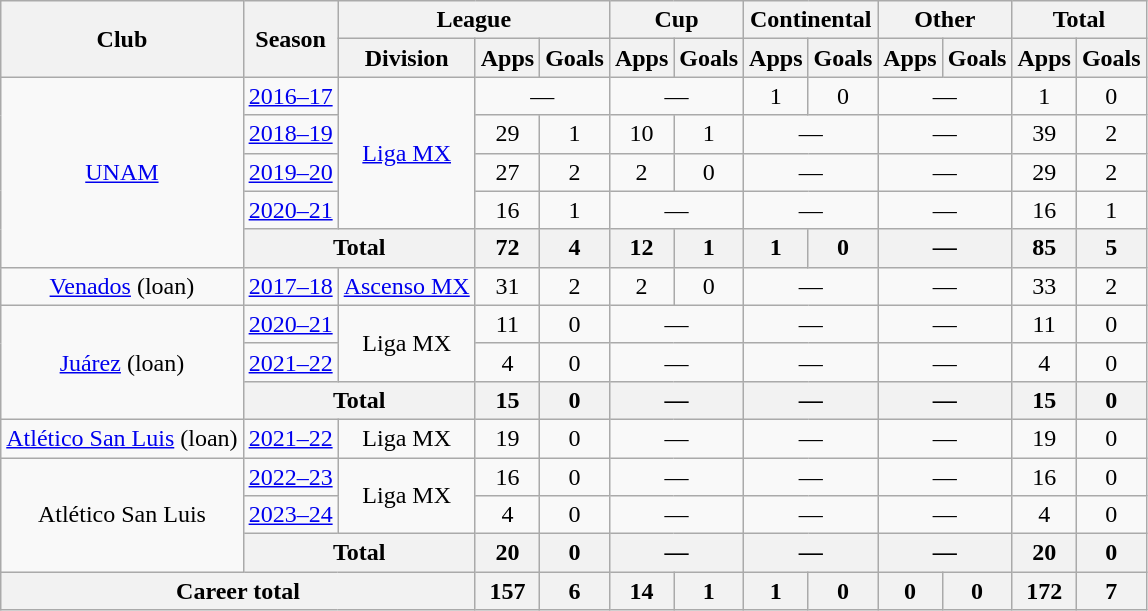<table class="wikitable" style="text-align:center">
<tr>
<th rowspan="2">Club</th>
<th rowspan="2">Season</th>
<th colspan="3">League</th>
<th colspan="2">Cup</th>
<th colspan="2">Continental</th>
<th colspan="2">Other</th>
<th colspan="2">Total</th>
</tr>
<tr>
<th>Division</th>
<th>Apps</th>
<th>Goals</th>
<th>Apps</th>
<th>Goals</th>
<th>Apps</th>
<th>Goals</th>
<th>Apps</th>
<th>Goals</th>
<th>Apps</th>
<th>Goals</th>
</tr>
<tr>
<td rowspan="5"><a href='#'>UNAM</a></td>
<td><a href='#'>2016–17</a></td>
<td rowspan="4"><a href='#'>Liga MX</a></td>
<td colspan="2">—</td>
<td colspan="2">—</td>
<td>1</td>
<td>0</td>
<td colspan="2">—</td>
<td>1</td>
<td>0</td>
</tr>
<tr>
<td><a href='#'>2018–19</a></td>
<td>29</td>
<td>1</td>
<td>10</td>
<td>1</td>
<td colspan="2">—</td>
<td colspan="2">—</td>
<td>39</td>
<td>2</td>
</tr>
<tr>
<td><a href='#'>2019–20</a></td>
<td>27</td>
<td>2</td>
<td>2</td>
<td>0</td>
<td colspan="2">—</td>
<td colspan="2">—</td>
<td>29</td>
<td>2</td>
</tr>
<tr>
<td><a href='#'>2020–21</a></td>
<td>16</td>
<td>1</td>
<td colspan="2">—</td>
<td colspan="2">—</td>
<td colspan="2">—</td>
<td>16</td>
<td>1</td>
</tr>
<tr>
<th colspan="2">Total</th>
<th>72</th>
<th>4</th>
<th>12</th>
<th>1</th>
<th>1</th>
<th>0</th>
<th colspan="2">—</th>
<th>85</th>
<th>5</th>
</tr>
<tr>
<td><a href='#'>Venados</a> (loan)</td>
<td><a href='#'>2017–18</a></td>
<td><a href='#'>Ascenso MX</a></td>
<td>31</td>
<td>2</td>
<td>2</td>
<td>0</td>
<td colspan="2">—</td>
<td colspan="2">—</td>
<td>33</td>
<td>2</td>
</tr>
<tr>
<td rowspan="3"><a href='#'>Juárez</a> (loan)</td>
<td><a href='#'>2020–21</a></td>
<td rowspan="2">Liga MX</td>
<td>11</td>
<td>0</td>
<td colspan="2">—</td>
<td colspan="2">—</td>
<td colspan="2">—</td>
<td>11</td>
<td>0</td>
</tr>
<tr>
<td><a href='#'>2021–22</a></td>
<td>4</td>
<td>0</td>
<td colspan="2">—</td>
<td colspan="2">—</td>
<td colspan="2">—</td>
<td>4</td>
<td>0</td>
</tr>
<tr>
<th colspan="2">Total</th>
<th>15</th>
<th>0</th>
<th colspan="2">—</th>
<th colspan="2">—</th>
<th colspan="2">—</th>
<th>15</th>
<th>0</th>
</tr>
<tr>
<td><a href='#'>Atlético San Luis</a> (loan)</td>
<td><a href='#'>2021–22</a></td>
<td>Liga MX</td>
<td>19</td>
<td>0</td>
<td colspan="2">—</td>
<td colspan="2">—</td>
<td colspan="2">—</td>
<td>19</td>
<td>0</td>
</tr>
<tr>
<td rowspan="3">Atlético San Luis</td>
<td><a href='#'>2022–23</a></td>
<td rowspan="2">Liga MX</td>
<td>16</td>
<td>0</td>
<td colspan="2">—</td>
<td colspan="2">—</td>
<td colspan="2">—</td>
<td>16</td>
<td>0</td>
</tr>
<tr>
<td><a href='#'>2023–24</a></td>
<td>4</td>
<td>0</td>
<td colspan="2">—</td>
<td colspan="2">—</td>
<td colspan="2">—</td>
<td>4</td>
<td>0</td>
</tr>
<tr>
<th colspan="2">Total</th>
<th>20</th>
<th>0</th>
<th colspan="2">—</th>
<th colspan="2">—</th>
<th colspan="2">—</th>
<th>20</th>
<th>0</th>
</tr>
<tr>
<th colspan="3">Career total</th>
<th>157</th>
<th>6</th>
<th>14</th>
<th>1</th>
<th>1</th>
<th>0</th>
<th>0</th>
<th>0</th>
<th>172</th>
<th>7</th>
</tr>
</table>
